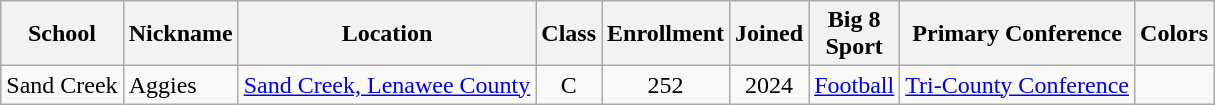<table class="wikitable sortable">
<tr>
<th>School</th>
<th>Nickname</th>
<th>Location</th>
<th>Class</th>
<th>Enrollment</th>
<th>Joined</th>
<th>Big 8<br>Sport</th>
<th>Primary Conference</th>
<th class="unsortable" scope="col">Colors</th>
</tr>
<tr>
<td>Sand Creek</td>
<td>Aggies</td>
<td><a href='#'>Sand Creek, Lenawee County</a></td>
<td style="text-align:center;">C</td>
<td style="text-align:center;">252</td>
<td style="text-align:center;">2024</td>
<td><a href='#'>Football</a></td>
<td><a href='#'>Tri-County Conference</a></td>
<td style="text-align:center;"></td>
</tr>
</table>
